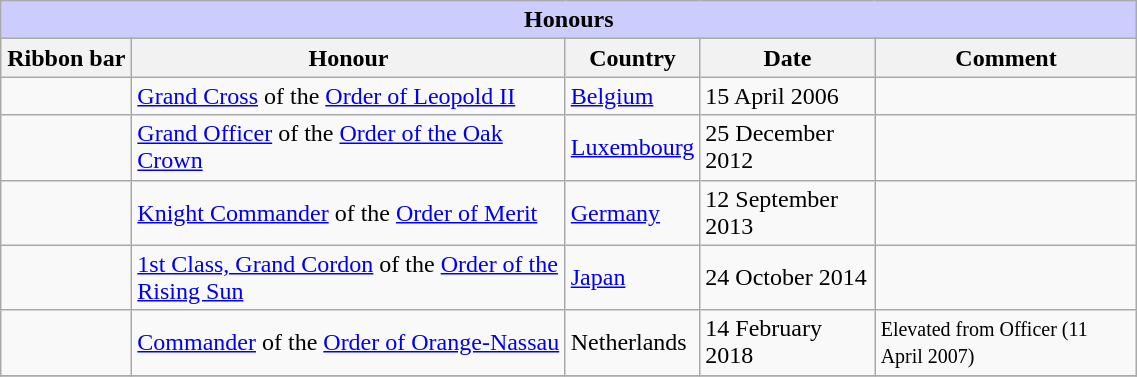<table class="wikitable" style="width:60%;">
<tr style="background:#ccf; text-align:center;">
<td colspan=5><strong>Honours</strong></td>
</tr>
<tr>
<th style="width:80px;">Ribbon bar</th>
<th>Honour</th>
<th>Country</th>
<th>Date</th>
<th>Comment</th>
</tr>
<tr>
<td></td>
<td><a href='#'>Grand Cross</a> of the <a href='#'>Order of Leopold II</a></td>
<td><a href='#'>Belgium</a></td>
<td>15 April 2006</td>
<td></td>
</tr>
<tr>
<td></td>
<td><a href='#'>Grand Officer</a> of the <a href='#'>Order of the Oak Crown</a></td>
<td><a href='#'>Luxembourg</a></td>
<td>25 December 2012</td>
<td></td>
</tr>
<tr>
<td></td>
<td><a href='#'>Knight Commander</a> of the <a href='#'>Order of Merit</a></td>
<td><a href='#'>Germany</a></td>
<td>12 September 2013</td>
<td></td>
</tr>
<tr>
<td></td>
<td><a href='#'>1st Class, Grand Cordon</a> of the <a href='#'>Order of the Rising Sun</a></td>
<td><a href='#'>Japan</a></td>
<td>24 October 2014 </td>
<td></td>
</tr>
<tr>
<td></td>
<td><a href='#'>Commander</a> of the <a href='#'>Order of Orange-Nassau</a></td>
<td>Netherlands</td>
<td>14 February 2018</td>
<td><small>Elevated from Officer (11 April 2007)</small></td>
</tr>
<tr>
</tr>
</table>
